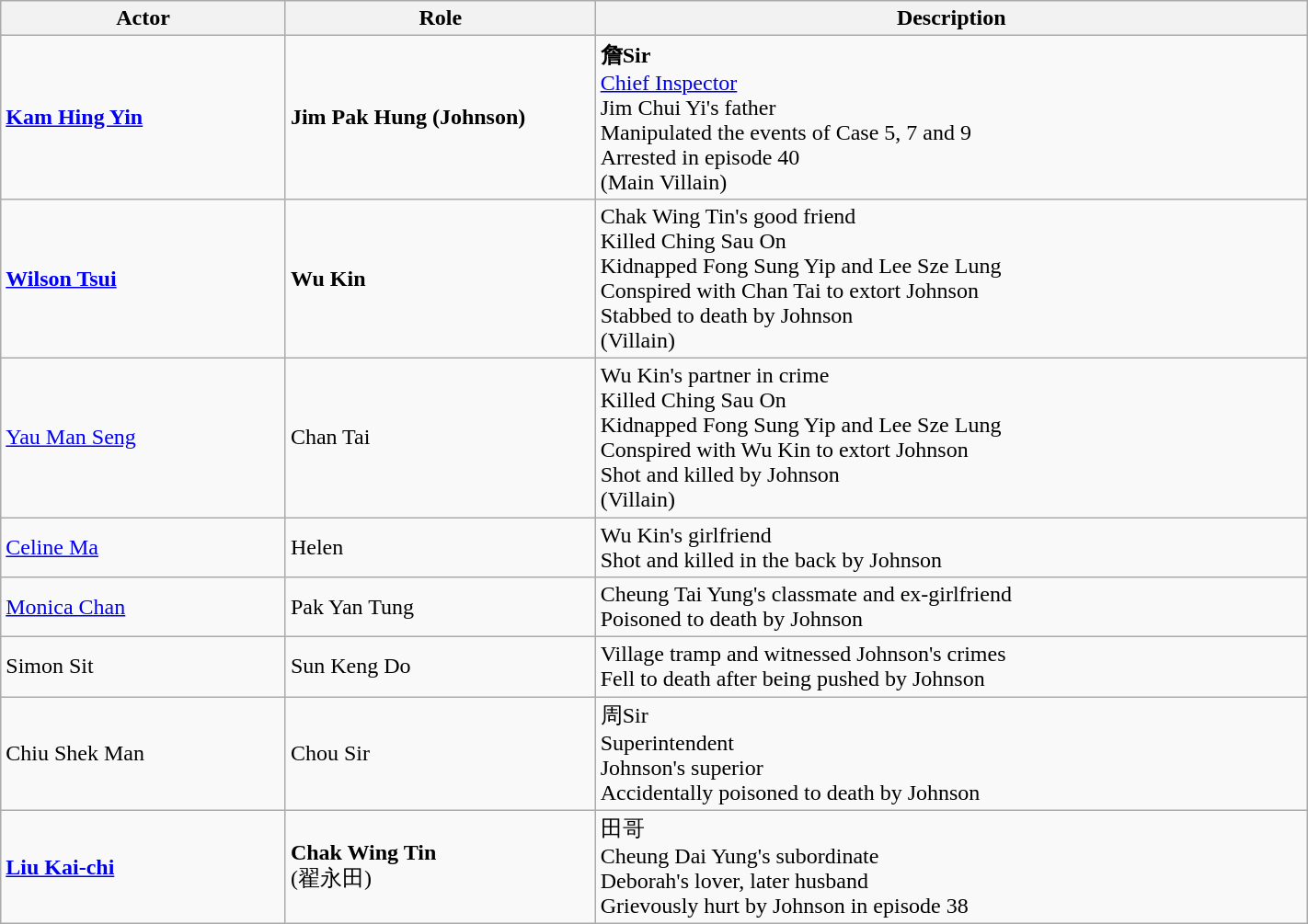<table class="wikitable" width="75%">
<tr>
<th style="width:6%">Actor</th>
<th style="width:6%">Role</th>
<th style="width:15%">Description</th>
</tr>
<tr>
<td><strong><a href='#'>Kam Hing Yin</a></strong></td>
<td><strong>Jim Pak Hung (Johnson)</strong></td>
<td><strong>詹Sir</strong><br><a href='#'>Chief Inspector</a><br>Jim Chui Yi's father<br>Manipulated the events of Case 5, 7 and 9<br>Arrested in episode 40<br>(Main Villain)</td>
</tr>
<tr>
<td><strong><a href='#'>Wilson Tsui</a></strong></td>
<td><strong>Wu Kin</strong></td>
<td>Chak Wing Tin's good friend<br>Killed Ching Sau On<br>Kidnapped Fong Sung Yip and Lee Sze Lung<br>Conspired with Chan Tai to extort Johnson<br>Stabbed to death by Johnson<br>(Villain)</td>
</tr>
<tr>
<td><a href='#'>Yau Man Seng</a></td>
<td>Chan Tai</td>
<td>Wu Kin's partner in crime<br>Killed Ching Sau On<br>Kidnapped Fong Sung Yip and Lee Sze Lung<br>Conspired with Wu Kin to extort Johnson<br>Shot and killed by Johnson<br>(Villain)</td>
</tr>
<tr>
<td><a href='#'>Celine Ma</a></td>
<td>Helen</td>
<td>Wu Kin's girlfriend<br>Shot and killed in the back by Johnson</td>
</tr>
<tr>
<td><a href='#'>Monica Chan</a></td>
<td>Pak Yan Tung</td>
<td>Cheung Tai Yung's classmate and ex-girlfriend<br>Poisoned to death by Johnson</td>
</tr>
<tr>
<td>Simon Sit</td>
<td>Sun Keng Do</td>
<td>Village tramp and witnessed Johnson's crimes<br>Fell to death after being pushed by Johnson</td>
</tr>
<tr>
<td>Chiu Shek Man</td>
<td>Chou Sir</td>
<td>周Sir<br>Superintendent<br>Johnson's superior <br>Accidentally poisoned to death  by Johnson</td>
</tr>
<tr>
<td><strong><a href='#'>Liu Kai-chi</a></strong></td>
<td><strong>Chak Wing Tin</strong><br>(翟永田)</td>
<td>田哥<br>Cheung Dai Yung's subordinate<br>Deborah's lover, later husband<br>Grievously hurt by Johnson in episode 38</td>
</tr>
</table>
